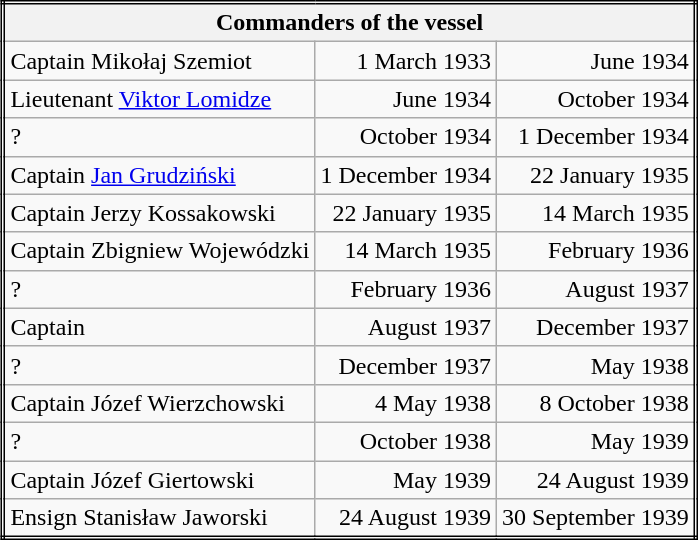<table class="wikitable" style="text-align:right; border:double; float:right; margin-left:15px;">
<tr>
<th colspan="3">Commanders of the vessel</th>
</tr>
<tr>
<td style="text-align:left;">Captain Mikołaj Szemiot</td>
<td>1 March 1933</td>
<td>June 1934</td>
</tr>
<tr>
<td style="text-align:left;">Lieutenant <a href='#'>Viktor Lomidze</a></td>
<td>June 1934</td>
<td>October 1934</td>
</tr>
<tr>
<td style="text-align:left;">?</td>
<td>October 1934</td>
<td>1 December 1934</td>
</tr>
<tr>
<td style="text-align:left;">Captain <a href='#'>Jan Grudziński</a></td>
<td>1 December 1934</td>
<td>22 January 1935</td>
</tr>
<tr>
<td style="text-align:left;">Captain Jerzy Kossakowski</td>
<td>22 January 1935</td>
<td>14 March 1935</td>
</tr>
<tr>
<td style="text-align:left;">Captain Zbigniew Wojewódzki</td>
<td>14 March 1935</td>
<td>February 1936</td>
</tr>
<tr>
<td style="text-align:left;">?</td>
<td>February 1936</td>
<td>August 1937</td>
</tr>
<tr>
<td style="text-align:left;">Captain </td>
<td>August 1937</td>
<td>December 1937</td>
</tr>
<tr>
<td style="text-align:left;">?</td>
<td>December 1937</td>
<td>May 1938</td>
</tr>
<tr>
<td style="text-align:left;">Captain Józef Wierzchowski</td>
<td>4 May 1938</td>
<td>8 October 1938</td>
</tr>
<tr>
<td style="text-align:left;">?</td>
<td>October 1938</td>
<td>May 1939</td>
</tr>
<tr>
<td style="text-align:left;">Captain Józef Giertowski</td>
<td>May 1939</td>
<td>24 August 1939</td>
</tr>
<tr>
<td style="text-align:left;">Ensign Stanisław Jaworski</td>
<td>24 August 1939</td>
<td>30 September 1939</td>
</tr>
</table>
